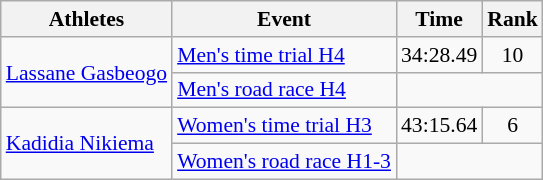<table class=wikitable style="font-size:90%">
<tr>
<th scope="col">Athletes</th>
<th scope="col">Event</th>
<th scope="col">Time</th>
<th scope="col">Rank</th>
</tr>
<tr align=center>
<td align=left rowspan=2><a href='#'>Lassane Gasbeogo</a></td>
<td align=left><a href='#'>Men's time trial H4</a></td>
<td>34:28.49</td>
<td>10</td>
</tr>
<tr align=center>
<td align=left><a href='#'>Men's road race H4</a></td>
<td colspan=2></td>
</tr>
<tr align=center>
<td align=left rowspan=2><a href='#'>Kadidia Nikiema</a></td>
<td align=left><a href='#'>Women's time trial H3</a></td>
<td>43:15.64</td>
<td>6</td>
</tr>
<tr align=center>
<td align=left><a href='#'>Women's road race H1-3</a></td>
<td colspan=2></td>
</tr>
</table>
